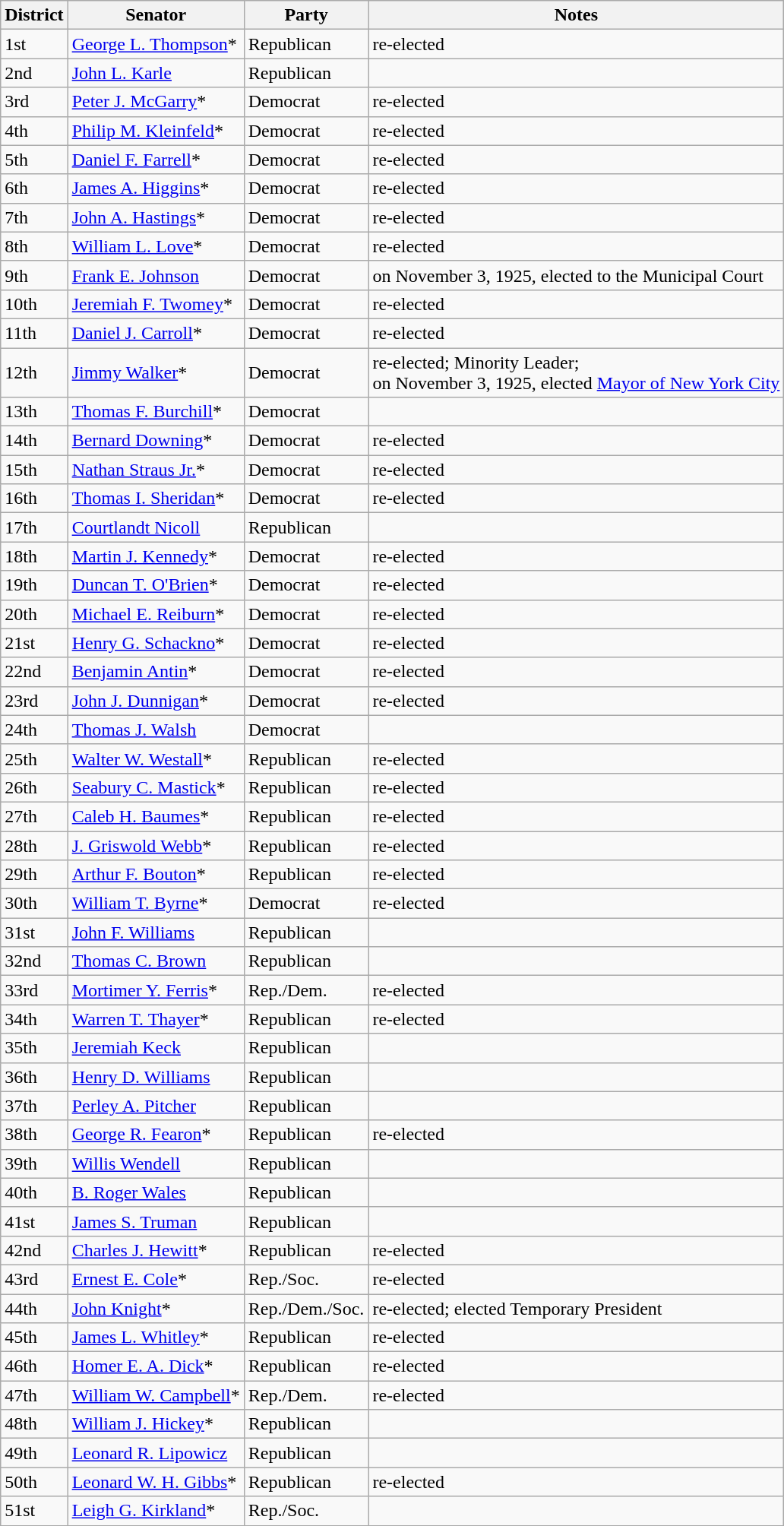<table class=wikitable>
<tr>
<th>District</th>
<th>Senator</th>
<th>Party</th>
<th>Notes</th>
</tr>
<tr>
<td>1st</td>
<td><a href='#'>George L. Thompson</a>*</td>
<td>Republican</td>
<td>re-elected</td>
</tr>
<tr>
<td>2nd</td>
<td><a href='#'>John L. Karle</a></td>
<td>Republican</td>
<td></td>
</tr>
<tr>
<td>3rd</td>
<td><a href='#'>Peter J. McGarry</a>*</td>
<td>Democrat</td>
<td>re-elected</td>
</tr>
<tr>
<td>4th</td>
<td><a href='#'>Philip M. Kleinfeld</a>*</td>
<td>Democrat</td>
<td>re-elected</td>
</tr>
<tr>
<td>5th</td>
<td><a href='#'>Daniel F. Farrell</a>*</td>
<td>Democrat</td>
<td>re-elected</td>
</tr>
<tr>
<td>6th</td>
<td><a href='#'>James A. Higgins</a>*</td>
<td>Democrat</td>
<td>re-elected</td>
</tr>
<tr>
<td>7th</td>
<td><a href='#'>John A. Hastings</a>*</td>
<td>Democrat</td>
<td>re-elected</td>
</tr>
<tr>
<td>8th</td>
<td><a href='#'>William L. Love</a>*</td>
<td>Democrat</td>
<td>re-elected</td>
</tr>
<tr>
<td>9th</td>
<td><a href='#'>Frank E. Johnson</a></td>
<td>Democrat</td>
<td>on November 3, 1925, elected to the Municipal Court</td>
</tr>
<tr>
<td>10th</td>
<td><a href='#'>Jeremiah F. Twomey</a>*</td>
<td>Democrat</td>
<td>re-elected</td>
</tr>
<tr>
<td>11th</td>
<td><a href='#'>Daniel J. Carroll</a>*</td>
<td>Democrat</td>
<td>re-elected</td>
</tr>
<tr>
<td>12th</td>
<td><a href='#'>Jimmy Walker</a>*</td>
<td>Democrat</td>
<td>re-elected; Minority Leader; <br>on November 3, 1925, elected <a href='#'>Mayor of New York City</a></td>
</tr>
<tr>
<td>13th</td>
<td><a href='#'>Thomas F. Burchill</a>*</td>
<td>Democrat</td>
<td></td>
</tr>
<tr>
<td>14th</td>
<td><a href='#'>Bernard Downing</a>*</td>
<td>Democrat</td>
<td>re-elected</td>
</tr>
<tr>
<td>15th</td>
<td><a href='#'>Nathan Straus Jr.</a>*</td>
<td>Democrat</td>
<td>re-elected</td>
</tr>
<tr>
<td>16th</td>
<td><a href='#'>Thomas I. Sheridan</a>*</td>
<td>Democrat</td>
<td>re-elected</td>
</tr>
<tr>
<td>17th</td>
<td><a href='#'>Courtlandt Nicoll</a></td>
<td>Republican</td>
<td></td>
</tr>
<tr>
<td>18th</td>
<td><a href='#'>Martin J. Kennedy</a>*</td>
<td>Democrat</td>
<td>re-elected</td>
</tr>
<tr>
<td>19th</td>
<td><a href='#'>Duncan T. O'Brien</a>*</td>
<td>Democrat</td>
<td>re-elected</td>
</tr>
<tr>
<td>20th</td>
<td><a href='#'>Michael E. Reiburn</a>*</td>
<td>Democrat</td>
<td>re-elected</td>
</tr>
<tr>
<td>21st</td>
<td><a href='#'>Henry G. Schackno</a>*</td>
<td>Democrat</td>
<td>re-elected</td>
</tr>
<tr>
<td>22nd</td>
<td><a href='#'>Benjamin Antin</a>*</td>
<td>Democrat</td>
<td>re-elected</td>
</tr>
<tr>
<td>23rd</td>
<td><a href='#'>John J. Dunnigan</a>*</td>
<td>Democrat</td>
<td>re-elected</td>
</tr>
<tr>
<td>24th</td>
<td><a href='#'>Thomas J. Walsh</a></td>
<td>Democrat</td>
<td></td>
</tr>
<tr>
<td>25th</td>
<td><a href='#'>Walter W. Westall</a>*</td>
<td>Republican</td>
<td>re-elected</td>
</tr>
<tr>
<td>26th</td>
<td><a href='#'>Seabury C. Mastick</a>*</td>
<td>Republican</td>
<td>re-elected</td>
</tr>
<tr>
<td>27th</td>
<td><a href='#'>Caleb H. Baumes</a>*</td>
<td>Republican</td>
<td>re-elected</td>
</tr>
<tr>
<td>28th</td>
<td><a href='#'>J. Griswold Webb</a>*</td>
<td>Republican</td>
<td>re-elected</td>
</tr>
<tr>
<td>29th</td>
<td><a href='#'>Arthur F. Bouton</a>*</td>
<td>Republican</td>
<td>re-elected</td>
</tr>
<tr>
<td>30th</td>
<td><a href='#'>William T. Byrne</a>*</td>
<td>Democrat</td>
<td>re-elected</td>
</tr>
<tr>
<td>31st</td>
<td><a href='#'>John F. Williams</a></td>
<td>Republican</td>
<td></td>
</tr>
<tr>
<td>32nd</td>
<td><a href='#'>Thomas C. Brown</a></td>
<td>Republican</td>
<td></td>
</tr>
<tr>
<td>33rd</td>
<td><a href='#'>Mortimer Y. Ferris</a>*</td>
<td>Rep./Dem.</td>
<td>re-elected</td>
</tr>
<tr>
<td>34th</td>
<td><a href='#'>Warren T. Thayer</a>*</td>
<td>Republican</td>
<td>re-elected</td>
</tr>
<tr>
<td>35th</td>
<td><a href='#'>Jeremiah Keck</a></td>
<td>Republican</td>
<td></td>
</tr>
<tr>
<td>36th</td>
<td><a href='#'>Henry D. Williams</a></td>
<td>Republican</td>
<td></td>
</tr>
<tr>
<td>37th</td>
<td><a href='#'>Perley A. Pitcher</a></td>
<td>Republican</td>
<td></td>
</tr>
<tr>
<td>38th</td>
<td><a href='#'>George R. Fearon</a>*</td>
<td>Republican</td>
<td>re-elected</td>
</tr>
<tr>
<td>39th</td>
<td><a href='#'>Willis Wendell</a></td>
<td>Republican</td>
<td></td>
</tr>
<tr>
<td>40th</td>
<td><a href='#'>B. Roger Wales</a></td>
<td>Republican</td>
<td></td>
</tr>
<tr>
<td>41st</td>
<td><a href='#'>James S. Truman</a></td>
<td>Republican</td>
<td></td>
</tr>
<tr>
<td>42nd</td>
<td><a href='#'>Charles J. Hewitt</a>*</td>
<td>Republican</td>
<td>re-elected</td>
</tr>
<tr>
<td>43rd</td>
<td><a href='#'>Ernest E. Cole</a>*</td>
<td>Rep./Soc.</td>
<td>re-elected</td>
</tr>
<tr>
<td>44th</td>
<td><a href='#'>John Knight</a>*</td>
<td>Rep./Dem./Soc.</td>
<td>re-elected; elected Temporary President</td>
</tr>
<tr>
<td>45th</td>
<td><a href='#'>James L. Whitley</a>*</td>
<td>Republican</td>
<td>re-elected</td>
</tr>
<tr>
<td>46th</td>
<td><a href='#'>Homer E. A. Dick</a>*</td>
<td>Republican</td>
<td>re-elected</td>
</tr>
<tr>
<td>47th</td>
<td><a href='#'>William W. Campbell</a>*</td>
<td>Rep./Dem.</td>
<td>re-elected</td>
</tr>
<tr>
<td>48th</td>
<td><a href='#'>William J. Hickey</a>*</td>
<td>Republican</td>
<td></td>
</tr>
<tr>
<td>49th</td>
<td><a href='#'>Leonard R. Lipowicz</a></td>
<td>Republican</td>
<td></td>
</tr>
<tr>
<td>50th</td>
<td><a href='#'>Leonard W. H. Gibbs</a>*</td>
<td>Republican</td>
<td>re-elected</td>
</tr>
<tr>
<td>51st</td>
<td><a href='#'>Leigh G. Kirkland</a>*</td>
<td>Rep./Soc.</td>
<td></td>
</tr>
<tr>
</tr>
</table>
